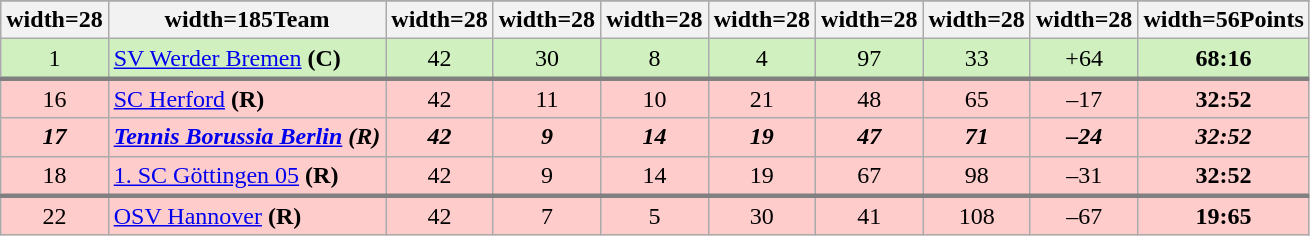<table class="wikitable">
<tr align="center" bgcolor="dfdfdf">
</tr>
<tr>
<th>width=28<br></th>
<th>width=185Team<br></th>
<th>width=28<br></th>
<th>width=28<br></th>
<th>width=28<br></th>
<th>width=28<br></th>
<th>width=28<br></th>
<th>width=28<br></th>
<th>width=28<br></th>
<th>width=56Points<br></th>
</tr>
<tr align="center" valign="top" bgcolor="D0F0C0">
<td>1</td>
<td align="left"><a href='#'>SV Werder Bremen</a> <strong>(C)</strong></td>
<td>42</td>
<td>30</td>
<td>8</td>
<td>4</td>
<td>97</td>
<td>33</td>
<td>+64</td>
<td><strong>68:16</strong></td>
</tr>
<tr align="center" valign="top" bgcolor="#FFCCCC" style="border-top:3px solid grey;">
<td>16</td>
<td align="left"><a href='#'>SC Herford</a> <strong>(R)</strong></td>
<td>42</td>
<td>11</td>
<td>10</td>
<td>21</td>
<td>48</td>
<td>65</td>
<td>–17</td>
<td><strong>32:52</strong></td>
</tr>
<tr align="center" valign="top" bgcolor="#FFCCCC">
<td><strong><em>17</em></strong></td>
<td align="left"><strong><em><a href='#'>Tennis Borussia Berlin</a> (R)</em></strong></td>
<td><strong><em>42</em></strong></td>
<td><strong><em>9</em></strong></td>
<td><strong><em>14</em></strong></td>
<td><strong><em>19</em></strong></td>
<td><strong><em>47</em></strong></td>
<td><strong><em>71</em></strong></td>
<td><strong><em>–24</em></strong></td>
<td><strong><em>32:52</em></strong></td>
</tr>
<tr align="center" valign="top" bgcolor="#FFCCCC">
<td>18</td>
<td align="left"><a href='#'>1. SC Göttingen 05</a> <strong>(R)</strong></td>
<td>42</td>
<td>9</td>
<td>14</td>
<td>19</td>
<td>67</td>
<td>98</td>
<td>–31</td>
<td><strong>32:52</strong></td>
</tr>
<tr align="center" valign="top" bgcolor="#FFCCCC" style="border-top:3px solid grey;">
<td>22</td>
<td align="left"><a href='#'>OSV Hannover</a> <strong>(R)</strong></td>
<td>42</td>
<td>7</td>
<td>5</td>
<td>30</td>
<td>41</td>
<td>108</td>
<td>–67</td>
<td><strong>19:65</strong></td>
</tr>
</table>
